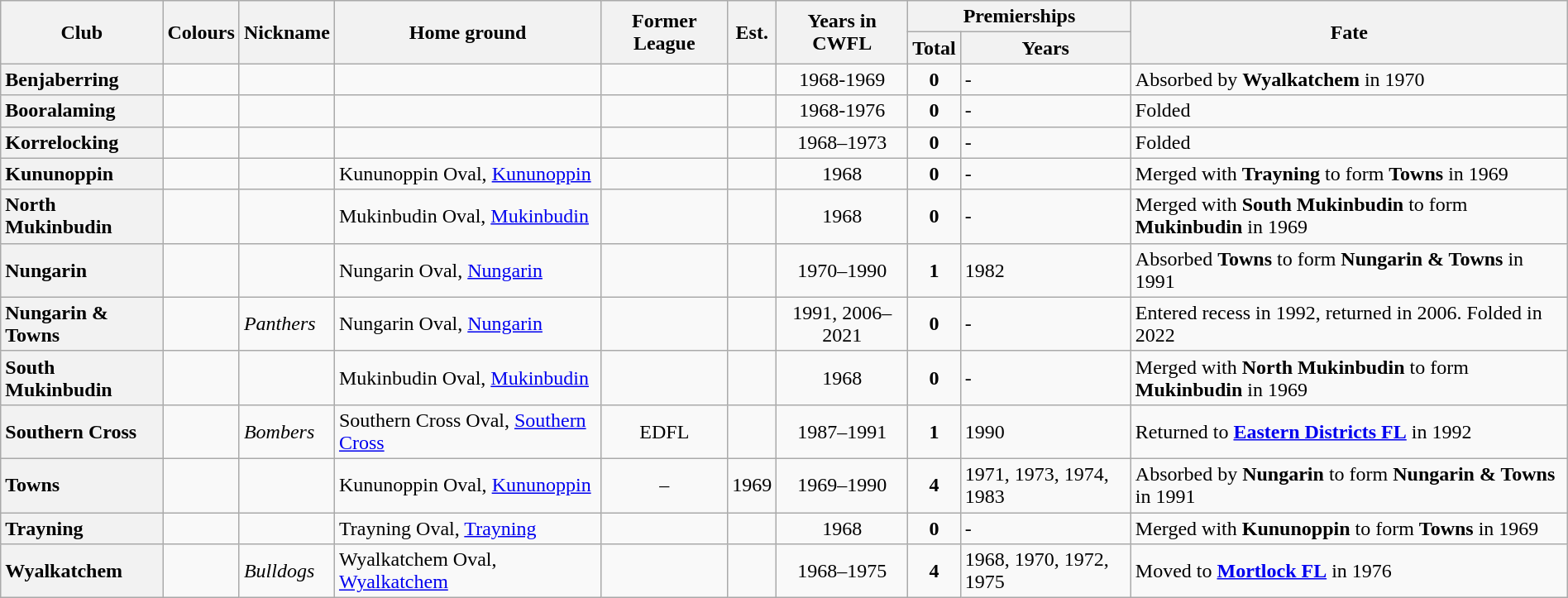<table class="wikitable sortable" style="text-align:center; width:100%">
<tr>
<th rowspan="2">Club</th>
<th rowspan="2">Colours</th>
<th rowspan="2">Nickname</th>
<th rowspan="2">Home ground</th>
<th rowspan="2">Former League</th>
<th rowspan="2">Est.</th>
<th rowspan="2">Years in CWFL</th>
<th colspan="2">Premierships</th>
<th rowspan="2">Fate</th>
</tr>
<tr>
<th>Total</th>
<th>Years</th>
</tr>
<tr>
<th style="text-align:left">Benjaberring</th>
<td align="center"></td>
<td></td>
<td></td>
<td></td>
<td></td>
<td>1968-1969</td>
<td><strong>0</strong></td>
<td align="left">-</td>
<td align="left">Absorbed by <strong>Wyalkatchem</strong> in 1970</td>
</tr>
<tr>
<th style="text-align:left">Booralaming</th>
<td align="center"></td>
<td></td>
<td></td>
<td></td>
<td></td>
<td>1968-1976</td>
<td><strong>0</strong></td>
<td align="left">-</td>
<td align="left">Folded</td>
</tr>
<tr>
<th style="text-align:left">Korrelocking</th>
<td align="center"></td>
<td></td>
<td></td>
<td></td>
<td></td>
<td>1968–1973</td>
<td><strong>0</strong></td>
<td align="left">-</td>
<td align="left">Folded</td>
</tr>
<tr>
<th style="text-align:left">Kununoppin</th>
<td align="center"></td>
<td></td>
<td align="left">Kununoppin Oval, <a href='#'>Kununoppin</a></td>
<td></td>
<td></td>
<td>1968</td>
<td><strong>0</strong></td>
<td align="left">-</td>
<td align="left">Merged with <strong>Trayning</strong> to form <strong>Towns</strong> in 1969</td>
</tr>
<tr>
<th style="text-align:left">North Mukinbudin</th>
<td></td>
<td></td>
<td align="left">Mukinbudin Oval, <a href='#'>Mukinbudin</a></td>
<td></td>
<td></td>
<td>1968</td>
<td><strong>0</strong></td>
<td align="left">-</td>
<td align="left">Merged with <strong>South Mukinbudin</strong> to form <strong>Mukinbudin</strong> in 1969</td>
</tr>
<tr>
<th style="text-align:left">Nungarin</th>
<td></td>
<td></td>
<td align="left">Nungarin Oval, <a href='#'>Nungarin</a></td>
<td></td>
<td></td>
<td>1970–1990</td>
<td><strong>1</strong></td>
<td align="left">1982</td>
<td align="left">Absorbed <strong>Towns</strong> to form <strong>Nungarin & Towns</strong> in 1991</td>
</tr>
<tr>
<th style="text-align:left">Nungarin & Towns</th>
<td></td>
<td align="left"><em>Panthers</em></td>
<td align="left">Nungarin Oval, <a href='#'>Nungarin</a></td>
<td></td>
<td></td>
<td>1991, 2006–2021</td>
<td><strong>0</strong></td>
<td align="left">-</td>
<td align="left">Entered recess in 1992, returned in 2006. Folded in 2022</td>
</tr>
<tr>
<th style="text-align:left">South Mukinbudin</th>
<td></td>
<td></td>
<td align="left">Mukinbudin Oval, <a href='#'>Mukinbudin</a></td>
<td></td>
<td></td>
<td>1968</td>
<td><strong>0</strong></td>
<td align="left">-</td>
<td align="left">Merged with <strong>North Mukinbudin</strong> to form <strong>Mukinbudin</strong> in 1969</td>
</tr>
<tr>
<th style="text-align:left">Southern Cross</th>
<td></td>
<td align="left"><em>Bombers</em></td>
<td align="left">Southern Cross Oval, <a href='#'>Southern Cross</a></td>
<td>EDFL</td>
<td></td>
<td>1987–1991</td>
<td><strong>1</strong></td>
<td align="left">1990</td>
<td align="left">Returned to <a href='#'><strong>Eastern Districts FL</strong></a> in 1992</td>
</tr>
<tr>
<th style="text-align:left">Towns</th>
<td align="center"></td>
<td></td>
<td align="left">Kununoppin Oval, <a href='#'>Kununoppin</a></td>
<td>–</td>
<td>1969</td>
<td>1969–1990</td>
<td><strong>4</strong></td>
<td align="left">1971, 1973, 1974, 1983</td>
<td align="left">Absorbed by <strong>Nungarin</strong> to form <strong>Nungarin & Towns</strong> in 1991</td>
</tr>
<tr>
<th style="text-align:left">Trayning</th>
<td></td>
<td></td>
<td align="left">Trayning Oval, <a href='#'>Trayning</a></td>
<td></td>
<td></td>
<td>1968</td>
<td><strong>0</strong></td>
<td align="left">-</td>
<td align="left">Merged with <strong>Kununoppin</strong> to form <strong>Towns</strong> in 1969</td>
</tr>
<tr>
<th style="text-align:left">Wyalkatchem</th>
<td></td>
<td align="left"><em>Bulldogs</em></td>
<td align="left">Wyalkatchem Oval, <a href='#'>Wyalkatchem</a></td>
<td></td>
<td></td>
<td>1968–1975</td>
<td><strong>4</strong></td>
<td align="left">1968, 1970, 1972, 1975</td>
<td align="left">Moved to <a href='#'><strong>Mortlock FL</strong></a> in 1976</td>
</tr>
</table>
